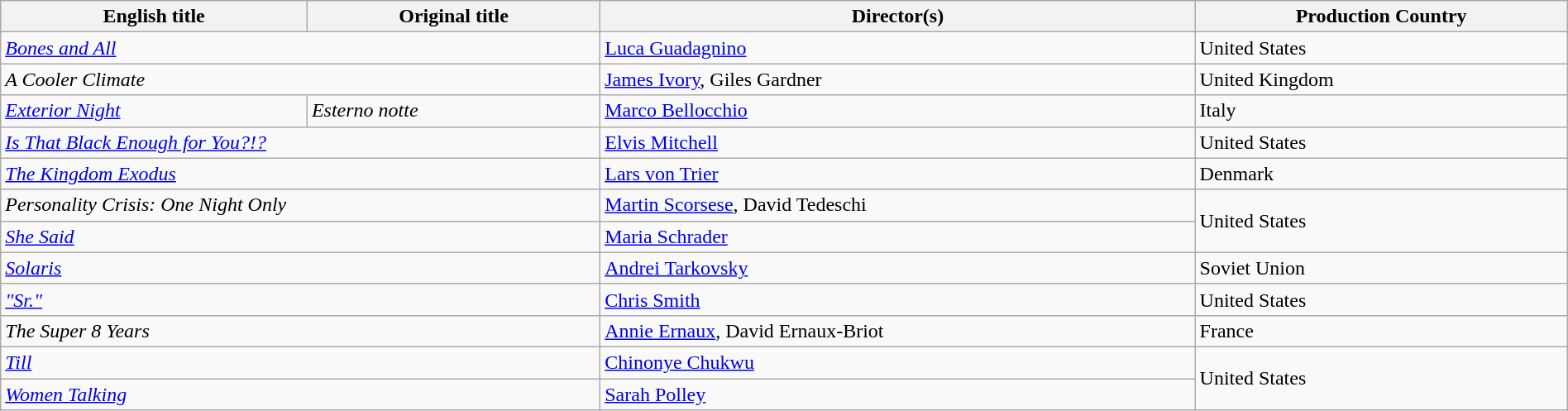<table class="wikitable" width="100%">
<tr>
<th>English title</th>
<th>Original title</th>
<th>Director(s)</th>
<th>Production Country</th>
</tr>
<tr>
<td colspan="2"><em><a href='#'>Bones and All</a></em></td>
<td><a href='#'>Luca Guadagnino</a></td>
<td>United States</td>
</tr>
<tr>
<td colspan="2"><em>A Cooler Climate</em></td>
<td><a href='#'>James Ivory</a>, Giles Gardner</td>
<td>United Kingdom</td>
</tr>
<tr>
<td><em><a href='#'>Exterior Night</a></em></td>
<td><em>Esterno notte</em></td>
<td><a href='#'>Marco Bellocchio</a></td>
<td>Italy</td>
</tr>
<tr>
<td colspan="2"><em><a href='#'>Is That Black Enough for You?!?</a></em></td>
<td><a href='#'>Elvis Mitchell</a></td>
<td>United States</td>
</tr>
<tr>
<td colspan="2"><em><a href='#'>The Kingdom Exodus</a></em></td>
<td><a href='#'>Lars von Trier</a></td>
<td>Denmark</td>
</tr>
<tr>
<td colspan="2"><em>Personality Crisis: One Night Only</em></td>
<td><a href='#'>Martin Scorsese</a>, David Tedeschi</td>
<td rowspan="2">United States</td>
</tr>
<tr>
<td colspan="2"><em><a href='#'>She Said</a></em></td>
<td><a href='#'>Maria Schrader</a></td>
</tr>
<tr>
<td colspan="2"><em><a href='#'>Solaris</a></em></td>
<td><a href='#'>Andrei Tarkovsky</a></td>
<td>Soviet Union</td>
</tr>
<tr>
<td colspan="2"><em><a href='#'>"Sr."</a></em></td>
<td><a href='#'>Chris Smith</a></td>
<td>United States</td>
</tr>
<tr>
<td colspan="2"><em>The Super 8 Years</em></td>
<td><a href='#'>Annie Ernaux</a>, David Ernaux-Briot</td>
<td>France</td>
</tr>
<tr>
<td colspan="2"><em><a href='#'>Till</a></em></td>
<td><a href='#'>Chinonye Chukwu</a></td>
<td rowspan="2">United States</td>
</tr>
<tr>
<td colspan="2"><em><a href='#'>Women Talking</a></em></td>
<td><a href='#'>Sarah Polley</a></td>
</tr>
</table>
